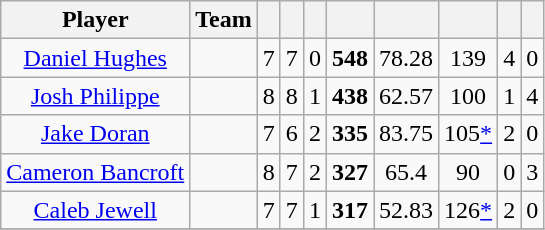<table class="wikitable sortable" style="text-align:center">
<tr>
<th class="unsortable">Player</th>
<th>Team</th>
<th></th>
<th></th>
<th></th>
<th></th>
<th></th>
<th></th>
<th></th>
<th></th>
</tr>
<tr>
<td><a href='#'>Daniel Hughes</a></td>
<td style="text-align:left;"></td>
<td>7</td>
<td>7</td>
<td>0</td>
<td><strong>548</strong></td>
<td>78.28</td>
<td>139</td>
<td>4</td>
<td>0</td>
</tr>
<tr>
<td><a href='#'>Josh Philippe</a></td>
<td style="text-align:left;"></td>
<td>8</td>
<td>8</td>
<td>1</td>
<td><strong>438</strong></td>
<td>62.57</td>
<td>100</td>
<td>1</td>
<td>4</td>
</tr>
<tr>
<td><a href='#'>Jake Doran</a></td>
<td style="text-align:left;"></td>
<td>7</td>
<td>6</td>
<td>2</td>
<td><strong>335</strong></td>
<td>83.75</td>
<td>105<a href='#'>*</a></td>
<td>2</td>
<td>0</td>
</tr>
<tr>
<td><a href='#'>Cameron Bancroft</a></td>
<td style="text-align:left;"></td>
<td>8</td>
<td>7</td>
<td>2</td>
<td><strong>327</strong></td>
<td>65.4</td>
<td>90</td>
<td>0</td>
<td>3</td>
</tr>
<tr>
<td><a href='#'>Caleb Jewell</a></td>
<td style="text-align:left;"></td>
<td>7</td>
<td>7</td>
<td>1</td>
<td><strong>317</strong></td>
<td>52.83</td>
<td>126<a href='#'>*</a></td>
<td>2</td>
<td>0</td>
</tr>
<tr>
</tr>
</table>
